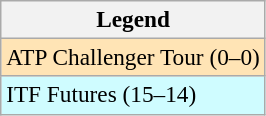<table class=wikitable style=font-size:97%>
<tr>
<th>Legend</th>
</tr>
<tr bgcolor=moccasin>
<td>ATP Challenger Tour (0–0)</td>
</tr>
<tr bgcolor=cffcff>
<td>ITF Futures (15–14)</td>
</tr>
</table>
